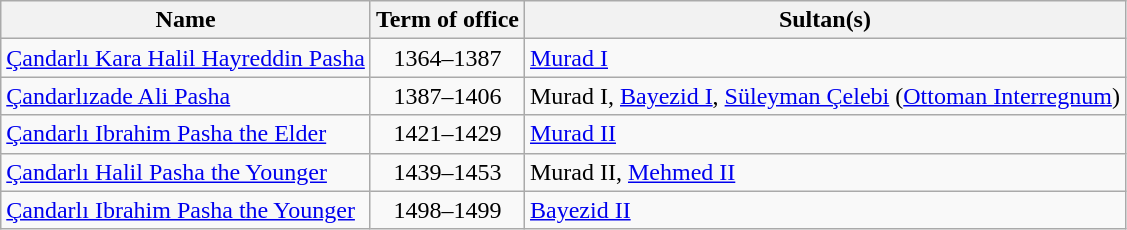<table class="wikitable">
<tr>
<th>Name</th>
<th>Term of office</th>
<th>Sultan(s)</th>
</tr>
<tr>
<td><a href='#'>Çandarlı Kara Halil Hayreddin Pasha</a></td>
<td style="text-align:center;">1364–1387</td>
<td><a href='#'>Murad I</a></td>
</tr>
<tr>
<td><a href='#'>Çandarlızade Ali Pasha</a></td>
<td style="text-align:center;">1387–1406</td>
<td>Murad I, <a href='#'>Bayezid I</a>, <a href='#'>Süleyman Çelebi</a> (<a href='#'>Ottoman Interregnum</a>)</td>
</tr>
<tr>
<td><a href='#'>Çandarlı Ibrahim Pasha the Elder</a></td>
<td style="text-align:center;">1421–1429</td>
<td><a href='#'>Murad II</a></td>
</tr>
<tr>
<td><a href='#'>Çandarlı Halil Pasha the Younger</a></td>
<td style="text-align:center;">1439–1453</td>
<td>Murad II, <a href='#'>Mehmed II</a></td>
</tr>
<tr>
<td><a href='#'>Çandarlı Ibrahim Pasha the Younger</a></td>
<td style="text-align:center;">1498–1499</td>
<td><a href='#'>Bayezid II</a></td>
</tr>
</table>
